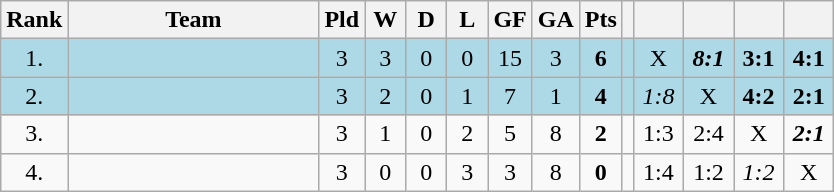<table class="wikitable">
<tr>
<th bgcolor="#efefef">Rank</th>
<th bgcolor="#efefef" width="160">Team</th>
<th bgcolor="#efefef" width="20">Pld</th>
<th bgcolor="#efefef" width="20">W</th>
<th bgcolor="#efefef" width="20">D</th>
<th bgcolor="#efefef" width="20">L</th>
<th bgcolor="#efefef" width="20">GF</th>
<th bgcolor="#efefef" width="20">GA</th>
<th bgcolor="#efefef" width="20">Pts</th>
<th bgcolor="#efefef"></th>
<th bgcolor="#efefef" width="26"></th>
<th bgcolor="#efefef" width="26"></th>
<th bgcolor="#efefef" width="26"></th>
<th bgcolor="#efefef" width="26"></th>
</tr>
<tr align=center bgcolor=lightblue>
<td>1.</td>
<td align=left></td>
<td>3</td>
<td>3</td>
<td>0</td>
<td>0</td>
<td>15</td>
<td>3</td>
<td><strong>6</strong></td>
<td></td>
<td>X</td>
<td><strong><em>8:1</em></strong></td>
<td><strong>3:1</strong></td>
<td><strong>4:1</strong></td>
</tr>
<tr align=center bgcolor=lightblue>
<td>2.</td>
<td align=left></td>
<td>3</td>
<td>2</td>
<td>0</td>
<td>1</td>
<td>7</td>
<td>1</td>
<td><strong>4</strong></td>
<td></td>
<td><em>1:8</em></td>
<td>X</td>
<td><strong>4:2</strong></td>
<td><strong>2:1</strong></td>
</tr>
<tr align=center>
<td>3.</td>
<td align=left></td>
<td>3</td>
<td>1</td>
<td>0</td>
<td>2</td>
<td>5</td>
<td>8</td>
<td><strong>2</strong></td>
<td></td>
<td>1:3</td>
<td>2:4</td>
<td>X</td>
<td><strong><em>2:1</em></strong></td>
</tr>
<tr align=center>
<td>4.</td>
<td align=left></td>
<td>3</td>
<td>0</td>
<td>0</td>
<td>3</td>
<td>3</td>
<td>8</td>
<td><strong>0</strong></td>
<td></td>
<td>1:4</td>
<td>1:2</td>
<td><em>1:2</em></td>
<td>X</td>
</tr>
</table>
